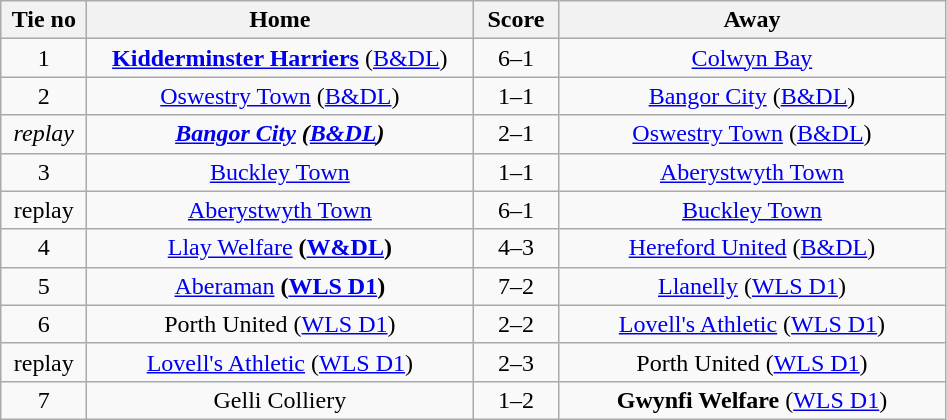<table class="wikitable" style="text-align:center">
<tr>
<th width=50>Tie no</th>
<th width=250>Home</th>
<th width=50>Score</th>
<th width=250>Away</th>
</tr>
<tr>
<td>1</td>
<td><strong><a href='#'>Kidderminster Harriers</a></strong> (<a href='#'>B&DL</a>)</td>
<td>6–1</td>
<td><a href='#'>Colwyn Bay</a></td>
</tr>
<tr>
<td>2</td>
<td><a href='#'>Oswestry Town</a> (<a href='#'>B&DL</a>)</td>
<td>1–1</td>
<td><a href='#'>Bangor City</a> (<a href='#'>B&DL</a>)</td>
</tr>
<tr>
<td><em>replay</em></td>
<td><strong><em><a href='#'>Bangor City</a><strong> (<a href='#'>B&DL</a>)<em></td>
<td></em>2–1<em></td>
<td></em><a href='#'>Oswestry Town</a> (<a href='#'>B&DL</a>)<em></td>
</tr>
<tr>
<td>3</td>
<td><a href='#'>Buckley Town</a></td>
<td>1–1</td>
<td><a href='#'>Aberystwyth Town</a></td>
</tr>
<tr>
<td></em>replay<em></td>
<td></em></strong><a href='#'>Aberystwyth Town</a><strong><em></td>
<td></em>6–1<em></td>
<td></em><a href='#'>Buckley Town</a><em></td>
</tr>
<tr>
<td>4</td>
<td></strong><a href='#'>Llay Welfare</a><strong> (<a href='#'>W&DL</a>)</td>
<td>4–3</td>
<td><a href='#'>Hereford United</a> (<a href='#'>B&DL</a>)</td>
</tr>
<tr>
<td>5</td>
<td></strong><a href='#'>Aberaman</a><strong> (<a href='#'>WLS D1</a>)</td>
<td>7–2</td>
<td><a href='#'>Llanelly</a> (<a href='#'>WLS D1</a>)</td>
</tr>
<tr>
<td>6</td>
<td>Porth United (<a href='#'>WLS D1</a>)</td>
<td>2–2</td>
<td><a href='#'>Lovell's Athletic</a> (<a href='#'>WLS D1</a>)</td>
</tr>
<tr>
<td></em>replay<em></td>
<td></em><a href='#'>Lovell's Athletic</a> (<a href='#'>WLS D1</a>)<em></td>
<td></em>2–3<em></td>
<td></em></strong>Porth United</strong> (<a href='#'>WLS D1</a>)</em></td>
</tr>
<tr>
<td>7</td>
<td>Gelli Colliery</td>
<td>1–2</td>
<td><strong>Gwynfi Welfare</strong> (<a href='#'>WLS D1</a>)</td>
</tr>
</table>
